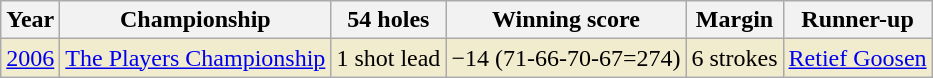<table class="wikitable">
<tr>
<th>Year</th>
<th>Championship</th>
<th>54 holes</th>
<th>Winning score</th>
<th>Margin</th>
<th>Runner-up</th>
</tr>
<tr style="background:#f2ecce;">
<td><a href='#'>2006</a></td>
<td><a href='#'>The Players Championship</a></td>
<td>1 shot lead</td>
<td>−14 (71-66-70-67=274)</td>
<td>6 strokes</td>
<td> <a href='#'>Retief Goosen</a></td>
</tr>
</table>
